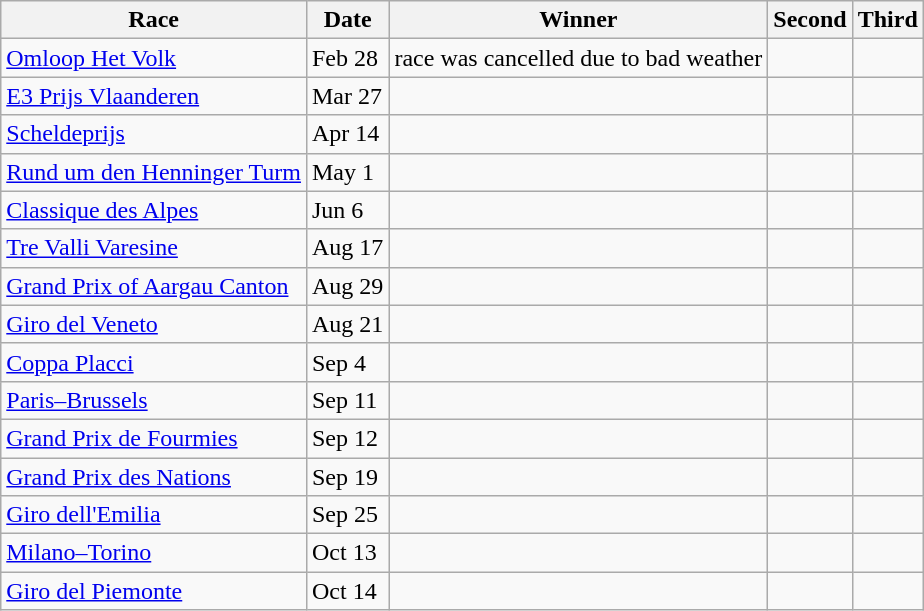<table class="wikitable">
<tr>
<th>Race</th>
<th>Date</th>
<th>Winner</th>
<th>Second</th>
<th>Third</th>
</tr>
<tr>
<td> <a href='#'>Omloop Het Volk</a></td>
<td>Feb 28</td>
<td>race was cancelled due to bad weather</td>
<td></td>
<td></td>
</tr>
<tr>
<td> <a href='#'>E3 Prijs Vlaanderen</a></td>
<td>Mar 27</td>
<td><strong></strong></td>
<td></td>
<td></td>
</tr>
<tr>
<td> <a href='#'>Scheldeprijs</a></td>
<td>Apr 14</td>
<td><strong></strong></td>
<td></td>
<td></td>
</tr>
<tr>
<td> <a href='#'>Rund um den Henninger Turm</a></td>
<td>May 1</td>
<td><strong></strong></td>
<td></td>
<td></td>
</tr>
<tr>
<td> <a href='#'>Classique des Alpes</a></td>
<td>Jun 6</td>
<td><strong></strong></td>
<td></td>
<td></td>
</tr>
<tr>
<td> <a href='#'>Tre Valli Varesine</a></td>
<td>Aug 17</td>
<td><strong></strong></td>
<td></td>
<td></td>
</tr>
<tr>
<td> <a href='#'>Grand Prix of Aargau Canton</a></td>
<td>Aug 29</td>
<td><strong></strong></td>
<td></td>
<td></td>
</tr>
<tr>
<td> <a href='#'>Giro del Veneto</a></td>
<td>Aug 21</td>
<td><strong></strong></td>
<td></td>
<td></td>
</tr>
<tr>
<td> <a href='#'>Coppa Placci</a></td>
<td>Sep 4</td>
<td><strong></strong></td>
<td></td>
<td></td>
</tr>
<tr>
<td> <a href='#'>Paris–Brussels</a></td>
<td>Sep 11</td>
<td><strong></strong></td>
<td></td>
<td></td>
</tr>
<tr>
<td> <a href='#'>Grand Prix de Fourmies</a></td>
<td>Sep 12</td>
<td><strong></strong></td>
<td></td>
<td></td>
</tr>
<tr>
<td> <a href='#'>Grand Prix des Nations</a></td>
<td>Sep 19</td>
<td><strong></strong></td>
<td></td>
<td></td>
</tr>
<tr>
<td> <a href='#'>Giro dell'Emilia</a></td>
<td>Sep 25</td>
<td><strong></strong></td>
<td></td>
<td></td>
</tr>
<tr>
<td> <a href='#'>Milano–Torino</a></td>
<td>Oct 13</td>
<td><strong></strong></td>
<td></td>
<td></td>
</tr>
<tr>
<td> <a href='#'>Giro del Piemonte</a></td>
<td>Oct 14</td>
<td><strong></strong></td>
<td></td>
<td></td>
</tr>
</table>
